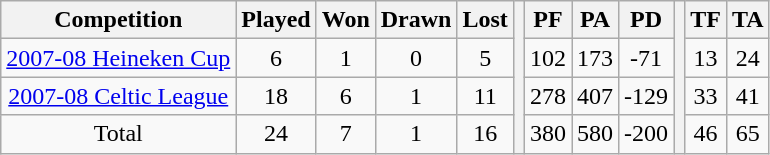<table class="wikitable">
<tr>
<th>Competition</th>
<th>Played</th>
<th>Won</th>
<th>Drawn</th>
<th>Lost</th>
<th rowspan="4"></th>
<th>PF</th>
<th>PA</th>
<th>PD</th>
<th rowspan="4"></th>
<th>TF</th>
<th>TA</th>
</tr>
<tr align=center>
<td><a href='#'>2007-08 Heineken Cup</a></td>
<td>6</td>
<td>1</td>
<td>0</td>
<td>5</td>
<td>102</td>
<td>173</td>
<td>-71</td>
<td>13</td>
<td>24</td>
</tr>
<tr align=center>
<td><a href='#'>2007-08 Celtic League</a></td>
<td>18</td>
<td>6</td>
<td>1</td>
<td>11</td>
<td>278</td>
<td>407</td>
<td>-129</td>
<td>33</td>
<td>41</td>
</tr>
<tr align=center>
<td>Total</td>
<td>24</td>
<td>7</td>
<td>1</td>
<td>16</td>
<td>380</td>
<td>580</td>
<td>-200</td>
<td>46</td>
<td>65</td>
</tr>
</table>
